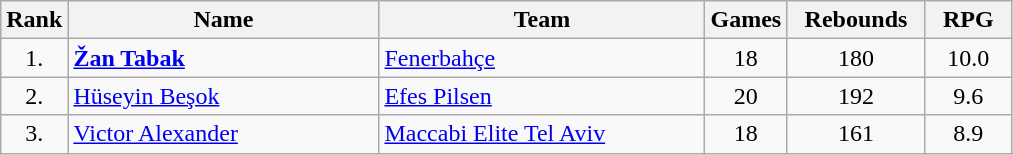<table class="wikitable" style="text-align: center;">
<tr>
<th>Rank</th>
<th width=200>Name</th>
<th width=210>Team</th>
<th>Games</th>
<th width=85>Rebounds</th>
<th width=50>RPG</th>
</tr>
<tr>
<td>1.</td>
<td align="left"> <strong><a href='#'>Žan Tabak</a></strong></td>
<td align="left"> <a href='#'>Fenerbahçe</a></td>
<td>18</td>
<td>180</td>
<td>10.0</td>
</tr>
<tr>
<td>2.</td>
<td align="left"> <a href='#'>Hüseyin Beşok</a></td>
<td align="left"> <a href='#'>Efes Pilsen</a></td>
<td>20</td>
<td>192</td>
<td>9.6</td>
</tr>
<tr>
<td>3.</td>
<td align="left"> <a href='#'>Victor Alexander</a></td>
<td align="left"> <a href='#'>Maccabi Elite Tel Aviv</a></td>
<td>18</td>
<td>161</td>
<td>8.9</td>
</tr>
</table>
